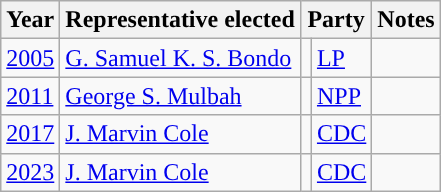<table class="wikitable">
<tr>
<th>Year</th>
<th>Representative elected</th>
<th colspan=2>Party</th>
<th>Notes</th>
</tr>
<tr>
<td><a href='#'>2005</a></td>
<td><a href='#'>G. Samuel K. S. Bondo</a></td>
<td></td>
<td><a href='#'>LP</a></td>
<td></td>
</tr>
<tr>
<td><a href='#'>2011</a></td>
<td><a href='#'>George S. Mulbah</a></td>
<td></td>
<td><a href='#'>NPP</a></td>
<td></td>
</tr>
<tr>
<td><a href='#'>2017</a></td>
<td><a href='#'>J. Marvin Cole</a></td>
<td></td>
<td><a href='#'>CDC</a></td>
<td></td>
</tr>
<tr>
<td><a href='#'>2023</a></td>
<td><a href='#'>J. Marvin Cole</a></td>
<td></td>
<td><a href='#'>CDC</a></td>
<td></td>
</tr>
</table>
